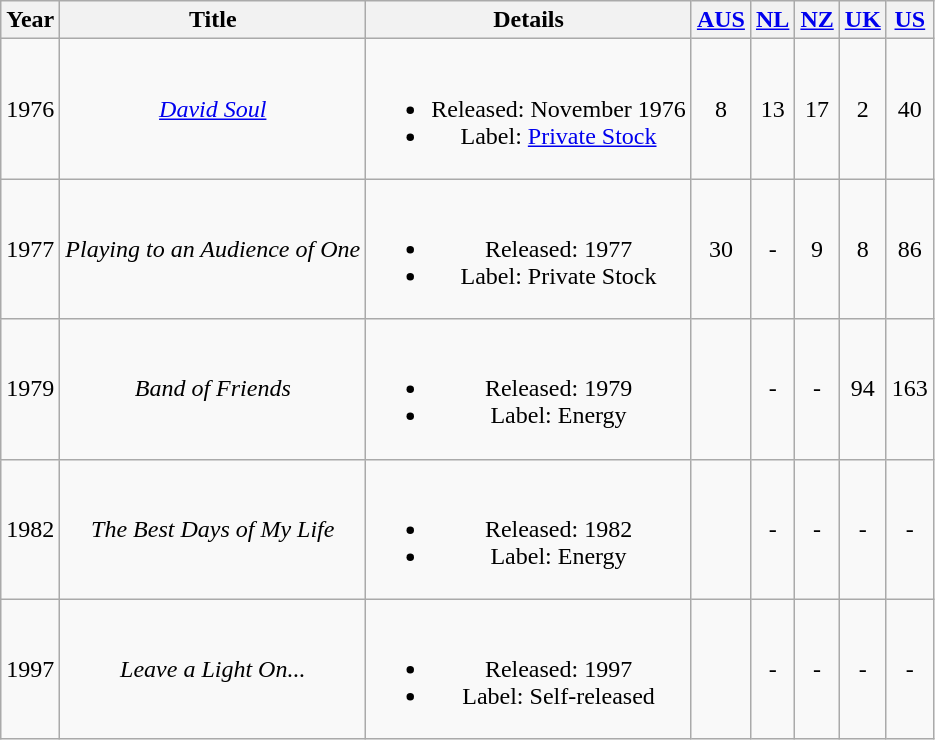<table class="wikitable" style="text-align:center;">
<tr>
<th>Year</th>
<th>Title</th>
<th>Details</th>
<th><a href='#'>AUS</a></th>
<th><a href='#'>NL</a></th>
<th><a href='#'>NZ</a></th>
<th><a href='#'>UK</a></th>
<th><a href='#'>US</a></th>
</tr>
<tr>
<td>1976</td>
<td><em><a href='#'>David Soul</a></em></td>
<td><br><ul><li>Released: November 1976</li><li>Label: <a href='#'>Private Stock</a></li></ul></td>
<td>8</td>
<td style="text-align:center;">13</td>
<td style="text-align:center;">17</td>
<td style="text-align:center;">2</td>
<td style="text-align:center;">40</td>
</tr>
<tr>
<td>1977</td>
<td><em>Playing to an Audience of One</em></td>
<td><br><ul><li>Released: 1977</li><li>Label: Private Stock</li></ul></td>
<td>30</td>
<td style="text-align:center;">-</td>
<td style="text-align:center;">9</td>
<td style="text-align:center;">8</td>
<td style="text-align:center;">86</td>
</tr>
<tr>
<td>1979</td>
<td><em>Band of Friends</em></td>
<td><br><ul><li>Released: 1979</li><li>Label: Energy</li></ul></td>
<td></td>
<td style="text-align:center;">-</td>
<td style="text-align:center;">-</td>
<td style="text-align:center;">94</td>
<td style="text-align:center;">163</td>
</tr>
<tr>
<td>1982</td>
<td><em>The Best Days of My Life</em></td>
<td><br><ul><li>Released: 1982</li><li>Label: Energy</li></ul></td>
<td></td>
<td style="text-align:center;">-</td>
<td style="text-align:center;">-</td>
<td style="text-align:center;">-</td>
<td style="text-align:center;">-</td>
</tr>
<tr>
<td>1997</td>
<td><em>Leave a Light On...</em></td>
<td><br><ul><li>Released: 1997</li><li>Label: Self-released</li></ul></td>
<td></td>
<td style="text-align:center;">-</td>
<td style="text-align:center;">-</td>
<td style="text-align:center;">-</td>
<td style="text-align:center;">-</td>
</tr>
</table>
